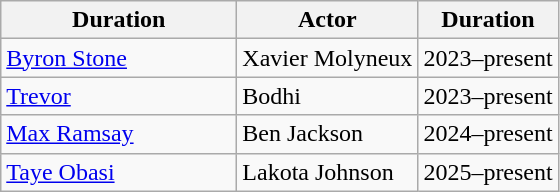<table class="wikitable">
<tr>
<th style="width:150px;">Duration</th>
<th>Actor</th>
<th>Duration</th>
</tr>
<tr>
<td><a href='#'>Byron Stone</a></td>
<td>Xavier Molyneux</td>
<td>2023–present</td>
</tr>
<tr>
<td><a href='#'>Trevor</a></td>
<td>Bodhi</td>
<td>2023–present</td>
</tr>
<tr>
<td><a href='#'>Max Ramsay</a></td>
<td>Ben Jackson</td>
<td>2024–present</td>
</tr>
<tr>
<td><a href='#'>Taye Obasi</a></td>
<td>Lakota Johnson</td>
<td>2025–present</td>
</tr>
</table>
